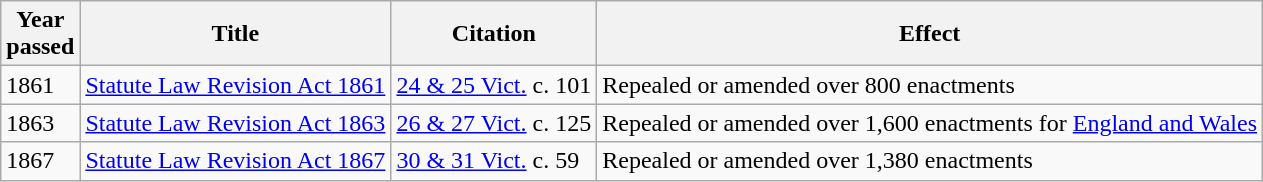<table class="wikitable">
<tr>
<th>Year<br>passed</th>
<th>Title</th>
<th>Citation</th>
<th>Effect</th>
</tr>
<tr>
<td>1861</td>
<td><a href='#'>Statute Law Revision Act 1861</a></td>
<td><a href='#'>24 & 25 Vict.</a> c. 101</td>
<td>Repealed or amended over 800 enactments</td>
</tr>
<tr>
<td>1863</td>
<td><a href='#'>Statute Law Revision Act 1863</a></td>
<td><a href='#'>26 & 27 Vict.</a> c. 125</td>
<td>Repealed or amended over 1,600 enactments for <a href='#'>England and Wales</a></td>
</tr>
<tr>
<td>1867</td>
<td><a href='#'>Statute Law Revision Act 1867</a></td>
<td><a href='#'>30 & 31 Vict.</a> c. 59</td>
<td>Repealed or amended over 1,380 enactments</td>
</tr>
</table>
